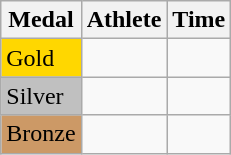<table class="wikitable">
<tr>
<th>Medal</th>
<th>Athlete</th>
<th>Time</th>
</tr>
<tr>
<td bgcolor="gold">Gold</td>
<td></td>
<td></td>
</tr>
<tr>
<td bgcolor="silver">Silver</td>
<td></td>
<td></td>
</tr>
<tr>
<td bgcolor="CC9966">Bronze</td>
<td></td>
<td></td>
</tr>
</table>
